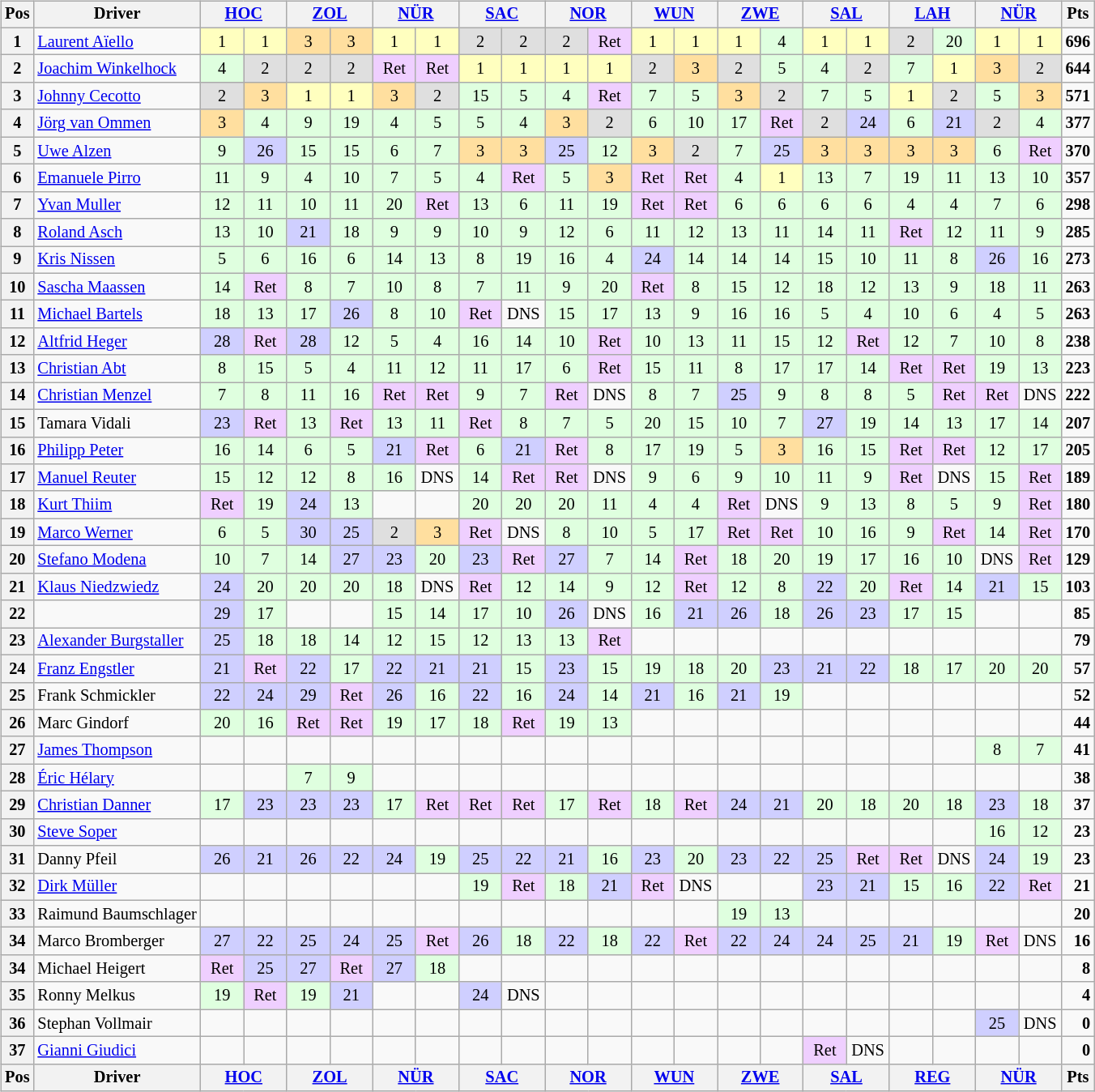<table>
<tr>
<td><br><table class="wikitable" style="font-size:85%; text-align:center">
<tr valign="top">
<th valign="middle">Pos</th>
<th valign="middle">Driver</th>
<th colspan="2" align="center"><a href='#'>HOC</a><br></th>
<th colspan="2" align="center"><a href='#'>ZOL</a><br></th>
<th colspan="2" align="center"><a href='#'>NÜR</a><br></th>
<th colspan="2" align="center"><a href='#'>SAC</a><br></th>
<th colspan="2" align="center"><a href='#'>NOR</a><br></th>
<th colspan="2" align="center"><a href='#'>WUN</a><br></th>
<th colspan="2" align="center"><a href='#'>ZWE</a><br></th>
<th colspan="2" align="center"><a href='#'>SAL</a><br></th>
<th colspan="2" align="center"><a href='#'>LAH</a><br></th>
<th colspan="2" align="center"><a href='#'>NÜR</a><br></th>
<th valign="middle">Pts</th>
</tr>
<tr>
<th>1</th>
<td align="left"> <a href='#'>Laurent Aïello</a></td>
<td style="background:#ffffbf;" width="29">1</td>
<td style="background:#ffffbf;" width="29">1</td>
<td style="background:#ffdf9f;" width="29">3</td>
<td style="background:#ffdf9f;" width="29">3</td>
<td style="background:#ffffbf;" width="29">1</td>
<td style="background:#ffffbf;" width="29">1</td>
<td style="background:#dfdfdf;" width="29">2</td>
<td style="background:#dfdfdf;" width="29">2</td>
<td style="background:#dfdfdf;" width="29">2</td>
<td style="background:#efcfff;" width="29">Ret</td>
<td style="background:#ffffbf;" width="29">1</td>
<td style="background:#ffffbf;" width="29">1</td>
<td style="background:#ffffbf;" width="29">1</td>
<td style="background:#dfffdf;" width="29">4</td>
<td style="background:#ffffbf;" width="29">1</td>
<td style="background:#ffffbf;" width="29">1</td>
<td style="background:#dfdfdf;" width="29">2</td>
<td style="background:#dfffdf;" width="29">20</td>
<td style="background:#ffffbf;" width="29">1</td>
<td style="background:#ffffbf;" width="29">1</td>
<td align="right"><strong>696</strong></td>
</tr>
<tr>
<th>2</th>
<td align="left"> <a href='#'>Joachim Winkelhock</a></td>
<td style="background:#dfffdf;">4</td>
<td style="background:#dfdfdf;">2</td>
<td style="background:#dfdfdf;">2</td>
<td style="background:#dfdfdf;">2</td>
<td style="background:#efcfff;">Ret</td>
<td style="background:#efcfff;">Ret</td>
<td style="background:#ffffbf;">1</td>
<td style="background:#ffffbf;">1</td>
<td style="background:#ffffbf;">1</td>
<td style="background:#ffffbf;">1</td>
<td style="background:#dfdfdf;">2</td>
<td style="background:#ffdf9f;">3</td>
<td style="background:#dfdfdf;">2</td>
<td style="background:#dfffdf;">5</td>
<td style="background:#dfffdf;">4</td>
<td style="background:#dfdfdf;">2</td>
<td style="background:#dfffdf;">7</td>
<td style="background:#ffffbf;">1</td>
<td style="background:#ffdf9f;">3</td>
<td style="background:#dfdfdf;">2</td>
<td align="right"><strong>644</strong></td>
</tr>
<tr>
<th>3</th>
<td align="left"> <a href='#'>Johnny Cecotto</a></td>
<td style="background:#dfdfdf;">2</td>
<td style="background:#ffdf9f;">3</td>
<td style="background:#ffffbf;">1</td>
<td style="background:#ffffbf;">1</td>
<td style="background:#ffdf9f;">3</td>
<td style="background:#dfdfdf;">2</td>
<td style="background:#dfffdf;">15</td>
<td style="background:#dfffdf;">5</td>
<td style="background:#dfffdf;">4</td>
<td style="background:#efcfff;">Ret</td>
<td style="background:#dfffdf;">7</td>
<td style="background:#dfffdf;">5</td>
<td style="background:#ffdf9f;">3</td>
<td style="background:#dfdfdf;">2</td>
<td style="background:#dfffdf;">7</td>
<td style="background:#dfffdf;">5</td>
<td style="background:#ffffbf;">1</td>
<td style="background:#dfdfdf;">2</td>
<td style="background:#dfffdf;">5</td>
<td style="background:#ffdf9f;">3</td>
<td align="right"><strong>571</strong></td>
</tr>
<tr>
<th>4</th>
<td align="left"> <a href='#'>Jörg van Ommen</a></td>
<td style="background:#ffdf9f;">3</td>
<td style="background:#dfffdf;">4</td>
<td style="background:#dfffdf;">9</td>
<td style="background:#dfffdf;">19</td>
<td style="background:#dfffdf;">4</td>
<td style="background:#dfffdf;">5</td>
<td style="background:#dfffdf;">5</td>
<td style="background:#dfffdf;">4</td>
<td style="background:#ffdf9f;">3</td>
<td style="background:#dfdfdf;">2</td>
<td style="background:#dfffdf;">6</td>
<td style="background:#dfffdf;">10</td>
<td style="background:#dfffdf;">17</td>
<td style="background:#efcfff;">Ret</td>
<td style="background:#dfdfdf;">2</td>
<td style="background:#cfcfff;">24</td>
<td style="background:#dfffdf;">6</td>
<td style="background:#cfcfff;">21</td>
<td style="background:#dfdfdf;">2</td>
<td style="background:#dfffdf;">4</td>
<td align="right"><strong>377</strong></td>
</tr>
<tr>
<th>5</th>
<td align="left"> <a href='#'>Uwe Alzen</a></td>
<td style="background:#dfffdf;">9</td>
<td style="background:#cfcfff;">26</td>
<td style="background:#dfffdf;">15</td>
<td style="background:#dfffdf;">15</td>
<td style="background:#dfffdf;">6</td>
<td style="background:#dfffdf;">7</td>
<td style="background:#ffdf9f;">3</td>
<td style="background:#ffdf9f;">3</td>
<td style="background:#cfcfff;">25</td>
<td style="background:#dfffdf;">12</td>
<td style="background:#ffdf9f;">3</td>
<td style="background:#dfdfdf;">2</td>
<td style="background:#dfffdf;">7</td>
<td style="background:#cfcfff;">25</td>
<td style="background:#ffdf9f;">3</td>
<td style="background:#ffdf9f;">3</td>
<td style="background:#ffdf9f;">3</td>
<td style="background:#ffdf9f;">3</td>
<td style="background:#dfffdf;">6</td>
<td style="background:#efcfff;">Ret</td>
<td align="right"><strong>370</strong></td>
</tr>
<tr>
<th>6</th>
<td align="left"> <a href='#'>Emanuele Pirro</a></td>
<td style="background:#dfffdf;">11</td>
<td style="background:#dfffdf;">9</td>
<td style="background:#dfffdf;">4</td>
<td style="background:#dfffdf;">10</td>
<td style="background:#dfffdf;">7</td>
<td style="background:#dfffdf;">5</td>
<td style="background:#dfffdf;">4</td>
<td style="background:#efcfff;">Ret</td>
<td style="background:#dfffdf;">5</td>
<td style="background:#ffdf9f;">3</td>
<td style="background:#efcfff;">Ret</td>
<td style="background:#efcfff;">Ret</td>
<td style="background:#dfffdf;">4</td>
<td style="background:#ffffbf;">1</td>
<td style="background:#dfffdf;">13</td>
<td style="background:#dfffdf;">7</td>
<td style="background:#dfffdf;">19</td>
<td style="background:#dfffdf;">11</td>
<td style="background:#dfffdf;">13</td>
<td style="background:#dfffdf;">10</td>
<td align="right"><strong>357</strong></td>
</tr>
<tr>
<th>7</th>
<td align="left"> <a href='#'>Yvan Muller</a></td>
<td style="background:#dfffdf;">12</td>
<td style="background:#dfffdf;">11</td>
<td style="background:#dfffdf;">10</td>
<td style="background:#dfffdf;">11</td>
<td style="background:#dfffdf;">20</td>
<td style="background:#efcfff;">Ret</td>
<td style="background:#dfffdf;">13</td>
<td style="background:#dfffdf;">6</td>
<td style="background:#dfffdf;">11</td>
<td style="background:#dfffdf;">19</td>
<td style="background:#efcfff;">Ret</td>
<td style="background:#efcfff;">Ret</td>
<td style="background:#dfffdf;">6</td>
<td style="background:#dfffdf;">6</td>
<td style="background:#dfffdf;">6</td>
<td style="background:#dfffdf;">6</td>
<td style="background:#dfffdf;">4</td>
<td style="background:#dfffdf;">4</td>
<td style="background:#dfffdf;">7</td>
<td style="background:#dfffdf;">6</td>
<td align="right"><strong>298</strong></td>
</tr>
<tr>
<th>8</th>
<td align="left"> <a href='#'>Roland Asch</a></td>
<td style="background:#dfffdf;">13</td>
<td style="background:#dfffdf;">10</td>
<td style="background:#cfcfff;">21</td>
<td style="background:#dfffdf;">18</td>
<td style="background:#dfffdf;">9</td>
<td style="background:#dfffdf;">9</td>
<td style="background:#dfffdf;">10</td>
<td style="background:#dfffdf;">9</td>
<td style="background:#dfffdf;">12</td>
<td style="background:#dfffdf;">6</td>
<td style="background:#dfffdf;">11</td>
<td style="background:#dfffdf;">12</td>
<td style="background:#dfffdf;">13</td>
<td style="background:#dfffdf;">11</td>
<td style="background:#dfffdf;">14</td>
<td style="background:#dfffdf;">11</td>
<td style="background:#efcfff;">Ret</td>
<td style="background:#dfffdf;">12</td>
<td style="background:#dfffdf;">11</td>
<td style="background:#dfffdf;">9</td>
<td align="right"><strong>285</strong></td>
</tr>
<tr>
<th>9</th>
<td align="left"> <a href='#'>Kris Nissen</a></td>
<td style="background:#dfffdf;">5</td>
<td style="background:#dfffdf;">6</td>
<td style="background:#dfffdf;">16</td>
<td style="background:#dfffdf;">6</td>
<td style="background:#dfffdf;">14</td>
<td style="background:#dfffdf;">13</td>
<td style="background:#dfffdf;">8</td>
<td style="background:#dfffdf;">19</td>
<td style="background:#dfffdf;">16</td>
<td style="background:#dfffdf;">4</td>
<td style="background:#cfcfff;">24</td>
<td style="background:#dfffdf;">14</td>
<td style="background:#dfffdf;">14</td>
<td style="background:#dfffdf;">14</td>
<td style="background:#dfffdf;">15</td>
<td style="background:#dfffdf;">10</td>
<td style="background:#dfffdf;">11</td>
<td style="background:#dfffdf;">8</td>
<td style="background:#cfcfff;">26</td>
<td style="background:#dfffdf;">16</td>
<td align="right"><strong>273</strong></td>
</tr>
<tr>
<th>10</th>
<td align="left"> <a href='#'>Sascha Maassen</a></td>
<td style="background:#dfffdf;">14</td>
<td style="background:#efcfff;">Ret</td>
<td style="background:#dfffdf;">8</td>
<td style="background:#dfffdf;">7</td>
<td style="background:#dfffdf;">10</td>
<td style="background:#dfffdf;">8</td>
<td style="background:#dfffdf;">7</td>
<td style="background:#dfffdf;">11</td>
<td style="background:#dfffdf;">9</td>
<td style="background:#dfffdf;">20</td>
<td style="background:#efcfff;">Ret</td>
<td style="background:#dfffdf;">8</td>
<td style="background:#dfffdf;">15</td>
<td style="background:#dfffdf;">12</td>
<td style="background:#dfffdf;">18</td>
<td style="background:#dfffdf;">12</td>
<td style="background:#dfffdf;">13</td>
<td style="background:#dfffdf;">9</td>
<td style="background:#dfffdf;">18</td>
<td style="background:#dfffdf;">11</td>
<td align="right"><strong>263</strong></td>
</tr>
<tr>
<th>11</th>
<td align="left"> <a href='#'>Michael Bartels</a></td>
<td style="background:#dfffdf;">18</td>
<td style="background:#dfffdf;">13</td>
<td style="background:#dfffdf;">17</td>
<td style="background:#cfcfff;">26</td>
<td style="background:#dfffdf;">8</td>
<td style="background:#dfffdf;">10</td>
<td style="background:#efcfff;">Ret</td>
<td>DNS</td>
<td style="background:#dfffdf;">15</td>
<td style="background:#dfffdf;">17</td>
<td style="background:#dfffdf;">13</td>
<td style="background:#dfffdf;">9</td>
<td style="background:#dfffdf;">16</td>
<td style="background:#dfffdf;">16</td>
<td style="background:#dfffdf;">5</td>
<td style="background:#dfffdf;">4</td>
<td style="background:#dfffdf;">10</td>
<td style="background:#dfffdf;">6</td>
<td style="background:#dfffdf;">4</td>
<td style="background:#dfffdf;">5</td>
<td align="right"><strong>263</strong></td>
</tr>
<tr>
<th>12</th>
<td align="left"> <a href='#'>Altfrid Heger</a></td>
<td style="background:#cfcfff;">28</td>
<td style="background:#efcfff;">Ret</td>
<td style="background:#cfcfff;">28</td>
<td style="background:#dfffdf;">12</td>
<td style="background:#dfffdf;">5</td>
<td style="background:#dfffdf;">4</td>
<td style="background:#dfffdf;">16</td>
<td style="background:#dfffdf;">14</td>
<td style="background:#dfffdf;">10</td>
<td style="background:#efcfff;">Ret</td>
<td style="background:#dfffdf;">10</td>
<td style="background:#dfffdf;">13</td>
<td style="background:#dfffdf;">11</td>
<td style="background:#dfffdf;">15</td>
<td style="background:#dfffdf;">12</td>
<td style="background:#efcfff;">Ret</td>
<td style="background:#dfffdf;">12</td>
<td style="background:#dfffdf;">7</td>
<td style="background:#dfffdf;">10</td>
<td style="background:#dfffdf;">8</td>
<td align="right"><strong>238</strong></td>
</tr>
<tr>
<th>13</th>
<td align="left"> <a href='#'>Christian Abt</a></td>
<td style="background:#dfffdf;">8</td>
<td style="background:#dfffdf;">15</td>
<td style="background:#dfffdf;">5</td>
<td style="background:#dfffdf;">4</td>
<td style="background:#dfffdf;">11</td>
<td style="background:#dfffdf;">12</td>
<td style="background:#dfffdf;">11</td>
<td style="background:#dfffdf;">17</td>
<td style="background:#dfffdf;">6</td>
<td style="background:#efcfff;">Ret</td>
<td style="background:#dfffdf;">15</td>
<td style="background:#dfffdf;">11</td>
<td style="background:#dfffdf;">8</td>
<td style="background:#dfffdf;">17</td>
<td style="background:#dfffdf;">17</td>
<td style="background:#dfffdf;">14</td>
<td style="background:#efcfff;">Ret</td>
<td style="background:#efcfff;">Ret</td>
<td style="background:#dfffdf;">19</td>
<td style="background:#dfffdf;">13</td>
<td align="right"><strong>223</strong></td>
</tr>
<tr>
<th>14</th>
<td align="left"> <a href='#'>Christian Menzel</a></td>
<td style="background:#dfffdf;">7</td>
<td style="background:#dfffdf;">8</td>
<td style="background:#dfffdf;">11</td>
<td style="background:#dfffdf;">16</td>
<td style="background:#efcfff;">Ret</td>
<td style="background:#efcfff;">Ret</td>
<td style="background:#dfffdf;">9</td>
<td style="background:#dfffdf;">7</td>
<td style="background:#efcfff;">Ret</td>
<td>DNS</td>
<td style="background:#dfffdf;">8</td>
<td style="background:#dfffdf;">7</td>
<td style="background:#cfcfff;">25</td>
<td style="background:#dfffdf;">9</td>
<td style="background:#dfffdf;">8</td>
<td style="background:#dfffdf;">8</td>
<td style="background:#dfffdf;">5</td>
<td style="background:#efcfff;">Ret</td>
<td style="background:#efcfff;">Ret</td>
<td>DNS</td>
<td align="right"><strong>222</strong></td>
</tr>
<tr>
<th>15</th>
<td align="left"> Tamara Vidali</td>
<td style="background:#cfcfff;">23</td>
<td style="background:#efcfff;">Ret</td>
<td style="background:#dfffdf;">13</td>
<td style="background:#efcfff;">Ret</td>
<td style="background:#dfffdf;">13</td>
<td style="background:#dfffdf;">11</td>
<td style="background:#efcfff;">Ret</td>
<td style="background:#dfffdf;">8</td>
<td style="background:#dfffdf;">7</td>
<td style="background:#dfffdf;">5</td>
<td style="background:#dfffdf;">20</td>
<td style="background:#dfffdf;">15</td>
<td style="background:#dfffdf;">10</td>
<td style="background:#dfffdf;">7</td>
<td style="background:#cfcfff;">27</td>
<td style="background:#dfffdf;">19</td>
<td style="background:#dfffdf;">14</td>
<td style="background:#dfffdf;">13</td>
<td style="background:#dfffdf;">17</td>
<td style="background:#dfffdf;">14</td>
<td align="right"><strong>207</strong></td>
</tr>
<tr>
<th>16</th>
<td align="left"> <a href='#'>Philipp Peter</a></td>
<td style="background:#dfffdf;">16</td>
<td style="background:#dfffdf;">14</td>
<td style="background:#dfffdf;">6</td>
<td style="background:#dfffdf;">5</td>
<td style="background:#cfcfff;">21</td>
<td style="background:#efcfff;">Ret</td>
<td style="background:#dfffdf;">6</td>
<td style="background:#cfcfff;">21</td>
<td style="background:#efcfff;">Ret</td>
<td style="background:#dfffdf;">8</td>
<td style="background:#dfffdf;">17</td>
<td style="background:#dfffdf;">19</td>
<td style="background:#dfffdf;">5</td>
<td style="background:#ffdf9f;">3</td>
<td style="background:#dfffdf;">16</td>
<td style="background:#dfffdf;">15</td>
<td style="background:#efcfff;">Ret</td>
<td style="background:#efcfff;">Ret</td>
<td style="background:#dfffdf;">12</td>
<td style="background:#dfffdf;">17</td>
<td align="right"><strong>205</strong></td>
</tr>
<tr>
<th>17</th>
<td align="left"> <a href='#'>Manuel Reuter</a></td>
<td style="background:#dfffdf;">15</td>
<td style="background:#dfffdf;">12</td>
<td style="background:#dfffdf;">12</td>
<td style="background:#dfffdf;">8</td>
<td style="background:#dfffdf;">16</td>
<td>DNS</td>
<td style="background:#dfffdf;">14</td>
<td style="background:#efcfff;">Ret</td>
<td style="background:#efcfff;">Ret</td>
<td>DNS</td>
<td style="background:#dfffdf;">9</td>
<td style="background:#dfffdf;">6</td>
<td style="background:#dfffdf;">9</td>
<td style="background:#dfffdf;">10</td>
<td style="background:#dfffdf;">11</td>
<td style="background:#dfffdf;">9</td>
<td style="background:#efcfff;">Ret</td>
<td>DNS</td>
<td style="background:#dfffdf;">15</td>
<td style="background:#efcfff;">Ret</td>
<td align="right"><strong>189</strong></td>
</tr>
<tr>
<th>18</th>
<td align="left"> <a href='#'>Kurt Thiim</a></td>
<td style="background:#efcfff;">Ret</td>
<td style="background:#dfffdf;">19</td>
<td style="background:#cfcfff;">24</td>
<td style="background:#dfffdf;">13</td>
<td></td>
<td></td>
<td style="background:#dfffdf;">20</td>
<td style="background:#dfffdf;">20</td>
<td style="background:#dfffdf;">20</td>
<td style="background:#dfffdf;">11</td>
<td style="background:#dfffdf;">4</td>
<td style="background:#dfffdf;">4</td>
<td style="background:#efcfff;">Ret</td>
<td>DNS</td>
<td style="background:#dfffdf;">9</td>
<td style="background:#dfffdf;">13</td>
<td style="background:#dfffdf;">8</td>
<td style="background:#dfffdf;">5</td>
<td style="background:#dfffdf;">9</td>
<td style="background:#efcfff;">Ret</td>
<td align="right"><strong>180</strong></td>
</tr>
<tr>
<th>19</th>
<td align="left"> <a href='#'>Marco Werner</a></td>
<td style="background:#dfffdf;">6</td>
<td style="background:#dfffdf;">5</td>
<td style="background:#cfcfff;">30</td>
<td style="background:#cfcfff;">25</td>
<td style="background:#dfdfdf;">2</td>
<td style="background:#ffdf9f;">3</td>
<td style="background:#efcfff;">Ret</td>
<td>DNS</td>
<td style="background:#dfffdf;">8</td>
<td style="background:#dfffdf;">10</td>
<td style="background:#dfffdf;">5</td>
<td style="background:#dfffdf;">17</td>
<td style="background:#efcfff;">Ret</td>
<td style="background:#efcfff;">Ret</td>
<td style="background:#dfffdf;">10</td>
<td style="background:#dfffdf;">16</td>
<td style="background:#dfffdf;">9</td>
<td style="background:#efcfff;">Ret</td>
<td style="background:#dfffdf;">14</td>
<td style="background:#efcfff;">Ret</td>
<td align="right"><strong>170</strong></td>
</tr>
<tr>
<th>20</th>
<td align="left"> <a href='#'>Stefano Modena</a></td>
<td style="background:#dfffdf;">10</td>
<td style="background:#dfffdf;">7</td>
<td style="background:#dfffdf;">14</td>
<td style="background:#cfcfff;">27</td>
<td style="background:#cfcfff;">23</td>
<td style="background:#dfffdf;">20</td>
<td style="background:#cfcfff;">23</td>
<td style="background:#efcfff;">Ret</td>
<td style="background:#cfcfff;">27</td>
<td style="background:#dfffdf;">7</td>
<td style="background:#dfffdf;">14</td>
<td style="background:#efcfff;">Ret</td>
<td style="background:#dfffdf;">18</td>
<td style="background:#dfffdf;">20</td>
<td style="background:#dfffdf;">19</td>
<td style="background:#dfffdf;">17</td>
<td style="background:#dfffdf;">16</td>
<td style="background:#dfffdf;">10</td>
<td>DNS</td>
<td style="background:#efcfff;">Ret</td>
<td align="right"><strong>129</strong></td>
</tr>
<tr>
<th>21</th>
<td align="left"> <a href='#'>Klaus Niedzwiedz</a></td>
<td style="background:#cfcfff;">24</td>
<td style="background:#dfffdf;">20</td>
<td style="background:#dfffdf;">20</td>
<td style="background:#dfffdf;">20</td>
<td style="background:#dfffdf;">18</td>
<td>DNS</td>
<td style="background:#efcfff;">Ret</td>
<td style="background:#dfffdf;">12</td>
<td style="background:#dfffdf;">14</td>
<td style="background:#dfffdf;">9</td>
<td style="background:#dfffdf;">12</td>
<td style="background:#efcfff;">Ret</td>
<td style="background:#dfffdf;">12</td>
<td style="background:#dfffdf;">8</td>
<td style="background:#cfcfff;">22</td>
<td style="background:#dfffdf;">20</td>
<td style="background:#efcfff;">Ret</td>
<td style="background:#dfffdf;">14</td>
<td style="background:#cfcfff;">21</td>
<td style="background:#dfffdf;">15</td>
<td align="right"><strong>103</strong></td>
</tr>
<tr>
<th>22</th>
<td align="left"></td>
<td style="background:#cfcfff;">29</td>
<td style="background:#dfffdf;">17</td>
<td></td>
<td></td>
<td style="background:#dfffdf;">15</td>
<td style="background:#dfffdf;">14</td>
<td style="background:#dfffdf;">17</td>
<td style="background:#dfffdf;">10</td>
<td style="background:#cfcfff;">26</td>
<td>DNS</td>
<td style="background:#dfffdf;">16</td>
<td style="background:#cfcfff;">21</td>
<td style="background:#cfcfff;">26</td>
<td style="background:#dfffdf;">18</td>
<td style="background:#cfcfff;">26</td>
<td style="background:#cfcfff;">23</td>
<td style="background:#dfffdf;">17</td>
<td style="background:#dfffdf;">15</td>
<td></td>
<td></td>
<td align="right"><strong>85</strong></td>
</tr>
<tr>
<th>23</th>
<td align="left"> <a href='#'> Alexander Burgstaller</a></td>
<td style="background:#cfcfff;">25</td>
<td style="background:#dfffdf;">18</td>
<td style="background:#dfffdf;">18</td>
<td style="background:#dfffdf;">14</td>
<td style="background:#dfffdf;">12</td>
<td style="background:#dfffdf;">15</td>
<td style="background:#dfffdf;">12</td>
<td style="background:#dfffdf;">13</td>
<td style="background:#dfffdf;">13</td>
<td style="background:#efcfff;">Ret</td>
<td></td>
<td></td>
<td></td>
<td></td>
<td></td>
<td></td>
<td></td>
<td></td>
<td></td>
<td></td>
<td align="right"><strong>79</strong></td>
</tr>
<tr>
<th>24</th>
<td align="left"> <a href='#'>Franz Engstler</a></td>
<td style="background:#cfcfff;">21</td>
<td style="background:#efcfff;">Ret</td>
<td style="background:#cfcfff;">22</td>
<td style="background:#dfffdf;">17</td>
<td style="background:#cfcfff;">22</td>
<td style="background:#cfcfff;">21</td>
<td style="background:#cfcfff;">21</td>
<td style="background:#dfffdf;">15</td>
<td style="background:#cfcfff;">23</td>
<td style="background:#dfffdf;">15</td>
<td style="background:#dfffdf;">19</td>
<td style="background:#dfffdf;">18</td>
<td style="background:#dfffdf;">20</td>
<td style="background:#cfcfff;">23</td>
<td style="background:#cfcfff;">21</td>
<td style="background:#cfcfff;">22</td>
<td style="background:#dfffdf;">18</td>
<td style="background:#dfffdf;">17</td>
<td style="background:#dfffdf;">20</td>
<td style="background:#dfffdf;">20</td>
<td align="right"><strong>57</strong></td>
</tr>
<tr>
<th>25</th>
<td align="left"> Frank Schmickler</td>
<td style="background:#cfcfff;">22</td>
<td style="background:#cfcfff;">24</td>
<td style="background:#cfcfff;">29</td>
<td style="background:#efcfff;">Ret</td>
<td style="background:#cfcfff;">26</td>
<td style="background:#dfffdf;">16</td>
<td style="background:#cfcfff;">22</td>
<td style="background:#dfffdf;">16</td>
<td style="background:#cfcfff;">24</td>
<td style="background:#dfffdf;">14</td>
<td style="background:#cfcfff;">21</td>
<td style="background:#dfffdf;">16</td>
<td style="background:#cfcfff;">21</td>
<td style="background:#dfffdf;">19</td>
<td></td>
<td></td>
<td></td>
<td></td>
<td></td>
<td></td>
<td align="right"><strong>52</strong></td>
</tr>
<tr>
<th>26</th>
<td align="left"> Marc Gindorf</td>
<td style="background:#dfffdf;">20</td>
<td style="background:#dfffdf;">16</td>
<td style="background:#efcfff;">Ret</td>
<td style="background:#efcfff;">Ret</td>
<td style="background:#dfffdf;">19</td>
<td style="background:#dfffdf;">17</td>
<td style="background:#dfffdf;">18</td>
<td style="background:#efcfff;">Ret</td>
<td style="background:#dfffdf;">19</td>
<td style="background:#dfffdf;">13</td>
<td></td>
<td></td>
<td></td>
<td></td>
<td></td>
<td></td>
<td></td>
<td></td>
<td></td>
<td></td>
<td align="right"><strong>44</strong></td>
</tr>
<tr>
<th>27</th>
<td align="left"> <a href='#'>James Thompson</a></td>
<td></td>
<td></td>
<td></td>
<td></td>
<td></td>
<td></td>
<td></td>
<td></td>
<td></td>
<td></td>
<td></td>
<td></td>
<td></td>
<td></td>
<td></td>
<td></td>
<td></td>
<td></td>
<td style="background:#dfffdf;">8</td>
<td style="background:#dfffdf;">7</td>
<td align="right"><strong>41</strong></td>
</tr>
<tr>
<th>28</th>
<td align="left"> <a href='#'>Éric Hélary</a></td>
<td></td>
<td></td>
<td style="background:#dfffdf;">7</td>
<td style="background:#dfffdf;">9</td>
<td></td>
<td></td>
<td></td>
<td></td>
<td></td>
<td></td>
<td></td>
<td></td>
<td></td>
<td></td>
<td></td>
<td></td>
<td></td>
<td></td>
<td></td>
<td></td>
<td align="right"><strong>38</strong></td>
</tr>
<tr>
<th>29</th>
<td align="left"> <a href='#'>Christian Danner</a></td>
<td style="background:#dfffdf;">17</td>
<td style="background:#cfcfff;">23</td>
<td style="background:#cfcfff;">23</td>
<td style="background:#cfcfff;">23</td>
<td style="background:#dfffdf;">17</td>
<td style="background:#efcfff;">Ret</td>
<td style="background:#efcfff;">Ret</td>
<td style="background:#efcfff;">Ret</td>
<td style="background:#dfffdf;">17</td>
<td style="background:#efcfff;">Ret</td>
<td style="background:#dfffdf;">18</td>
<td style="background:#efcfff;">Ret</td>
<td style="background:#cfcfff;">24</td>
<td style="background:#cfcfff;">21</td>
<td style="background:#dfffdf;">20</td>
<td style="background:#dfffdf;">18</td>
<td style="background:#dfffdf;">20</td>
<td style="background:#dfffdf;">18</td>
<td style="background:#cfcfff;">23</td>
<td style="background:#dfffdf;">18</td>
<td align="right"><strong>37</strong></td>
</tr>
<tr>
<th>30</th>
<td align="left"> <a href='#'>Steve Soper</a></td>
<td></td>
<td></td>
<td></td>
<td></td>
<td></td>
<td></td>
<td></td>
<td></td>
<td></td>
<td></td>
<td></td>
<td></td>
<td></td>
<td></td>
<td></td>
<td></td>
<td></td>
<td></td>
<td style="background:#dfffdf;">16</td>
<td style="background:#dfffdf;">12</td>
<td align="right"><strong>23</strong></td>
</tr>
<tr>
<th>31</th>
<td align="left"> Danny Pfeil</td>
<td style="background:#cfcfff;">26</td>
<td style="background:#cfcfff;">21</td>
<td style="background:#cfcfff;">26</td>
<td style="background:#cfcfff;">22</td>
<td style="background:#cfcfff;">24</td>
<td style="background:#dfffdf;">19</td>
<td style="background:#cfcfff;">25</td>
<td style="background:#cfcfff;">22</td>
<td style="background:#cfcfff;">21</td>
<td style="background:#dfffdf;">16</td>
<td style="background:#cfcfff;">23</td>
<td style="background:#dfffdf;">20</td>
<td style="background:#cfcfff;">23</td>
<td style="background:#cfcfff;">22</td>
<td style="background:#cfcfff;">25</td>
<td style="background:#efcfff;">Ret</td>
<td style="background:#efcfff;">Ret</td>
<td>DNS</td>
<td style="background:#cfcfff;">24</td>
<td style="background:#dfffdf;">19</td>
<td align="right"><strong>23</strong></td>
</tr>
<tr>
<th>32</th>
<td align="left"> <a href='#'>Dirk Müller</a></td>
<td></td>
<td></td>
<td></td>
<td></td>
<td></td>
<td></td>
<td style="background:#dfffdf;">19</td>
<td style="background:#efcfff;">Ret</td>
<td style="background:#dfffdf;">18</td>
<td style="background:#cfcfff;">21</td>
<td style="background:#efcfff;">Ret</td>
<td>DNS</td>
<td></td>
<td></td>
<td style="background:#cfcfff;">23</td>
<td style="background:#cfcfff;">21</td>
<td style="background:#dfffdf;">15</td>
<td style="background:#dfffdf;">16</td>
<td style="background:#cfcfff;">22</td>
<td style="background:#efcfff;">Ret</td>
<td align="right"><strong>21</strong></td>
</tr>
<tr>
<th>33</th>
<td align="left"> Raimund Baumschlager</td>
<td></td>
<td></td>
<td></td>
<td></td>
<td></td>
<td></td>
<td></td>
<td></td>
<td></td>
<td></td>
<td></td>
<td></td>
<td style="background:#dfffdf;">19</td>
<td style="background:#dfffdf;">13</td>
<td></td>
<td></td>
<td></td>
<td></td>
<td></td>
<td></td>
<td align="right"><strong>20</strong></td>
</tr>
<tr>
<th>34</th>
<td align="left"> Marco Bromberger</td>
<td style="background:#cfcfff;">27</td>
<td style="background:#cfcfff;">22</td>
<td style="background:#cfcfff;">25</td>
<td style="background:#cfcfff;">24</td>
<td style="background:#cfcfff;">25</td>
<td style="background:#efcfff;">Ret</td>
<td style="background:#cfcfff;">26</td>
<td style="background:#dfffdf;">18</td>
<td style="background:#cfcfff;">22</td>
<td style="background:#dfffdf;">18</td>
<td style="background:#cfcfff;">22</td>
<td style="background:#efcfff;">Ret</td>
<td style="background:#cfcfff;">22</td>
<td style="background:#cfcfff;">24</td>
<td style="background:#cfcfff;">24</td>
<td style="background:#cfcfff;">25</td>
<td style="background:#cfcfff;">21</td>
<td style="background:#dfffdf;">19</td>
<td style="background:#efcfff;">Ret</td>
<td>DNS</td>
<td align="right"><strong>16</strong></td>
</tr>
<tr>
<th>34</th>
<td align="left"> Michael Heigert</td>
<td style="background:#efcfff;">Ret</td>
<td style="background:#cfcfff;">25</td>
<td style="background:#cfcfff;">27</td>
<td style="background:#efcfff;">Ret</td>
<td style="background:#cfcfff;">27</td>
<td style="background:#dfffdf;">18</td>
<td></td>
<td></td>
<td></td>
<td></td>
<td></td>
<td></td>
<td></td>
<td></td>
<td></td>
<td></td>
<td></td>
<td></td>
<td></td>
<td></td>
<td align="right"><strong>8</strong></td>
</tr>
<tr>
<th>35</th>
<td align="left"> Ronny Melkus</td>
<td style="background:#dfffdf;">19</td>
<td style="background:#efcfff;">Ret</td>
<td style="background:#dfffdf;">19</td>
<td style="background:#cfcfff;">21</td>
<td></td>
<td></td>
<td style="background:#cfcfff;">24</td>
<td>DNS</td>
<td></td>
<td></td>
<td></td>
<td></td>
<td></td>
<td></td>
<td></td>
<td></td>
<td></td>
<td></td>
<td></td>
<td></td>
<td align="right"><strong>4</strong></td>
</tr>
<tr>
<th>36</th>
<td align="left"> Stephan Vollmair</td>
<td></td>
<td></td>
<td></td>
<td></td>
<td></td>
<td></td>
<td></td>
<td></td>
<td></td>
<td></td>
<td></td>
<td></td>
<td></td>
<td></td>
<td></td>
<td></td>
<td></td>
<td></td>
<td style="background:#cfcfff;">25</td>
<td>DNS</td>
<td align="right"><strong>0</strong></td>
</tr>
<tr>
<th>37</th>
<td align="left"> <a href='#'>Gianni Giudici</a></td>
<td></td>
<td></td>
<td></td>
<td></td>
<td></td>
<td></td>
<td></td>
<td></td>
<td></td>
<td></td>
<td></td>
<td></td>
<td></td>
<td></td>
<td style="background:#efcfff;">Ret</td>
<td>DNS</td>
<td></td>
<td></td>
<td></td>
<td></td>
<td align="right"><strong>0</strong></td>
</tr>
<tr>
<th valign="middle">Pos</th>
<th valign="middle">Driver</th>
<th colspan="2" align="center"><a href='#'>HOC</a><br></th>
<th colspan="2" align="center"><a href='#'>ZOL</a><br></th>
<th colspan="2" align="center"><a href='#'>NÜR</a><br></th>
<th colspan="2" align="center"><a href='#'>SAC</a><br></th>
<th colspan="2" align="center"><a href='#'>NOR</a><br></th>
<th colspan="2" align="center"><a href='#'>WUN</a><br></th>
<th colspan="2" align="center"><a href='#'>ZWE</a><br></th>
<th colspan="2" align="center"><a href='#'>SAL</a><br></th>
<th colspan="2" align="center"><a href='#'>REG</a><br></th>
<th colspan="2" align="center"><a href='#'>NÜR</a><br></th>
<th valign="middle">Pts</th>
</tr>
</table>
</td>
<td valign="top"><br></td>
</tr>
</table>
